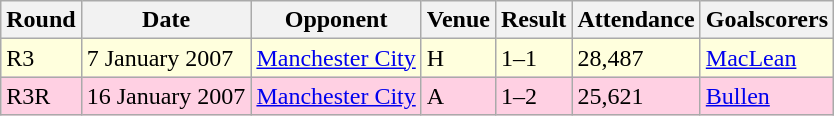<table class="wikitable">
<tr>
<th>Round</th>
<th>Date</th>
<th>Opponent</th>
<th>Venue</th>
<th>Result</th>
<th>Attendance</th>
<th>Goalscorers</th>
</tr>
<tr style="background-color: #ffffdd;">
<td>R3</td>
<td>7 January 2007</td>
<td><a href='#'>Manchester City</a></td>
<td>H</td>
<td>1–1</td>
<td>28,487</td>
<td><a href='#'>MacLean</a></td>
</tr>
<tr style="background-color: #ffd0e3;">
<td>R3R</td>
<td>16 January 2007</td>
<td><a href='#'>Manchester City</a></td>
<td>A</td>
<td>1–2</td>
<td>25,621</td>
<td><a href='#'>Bullen</a></td>
</tr>
</table>
